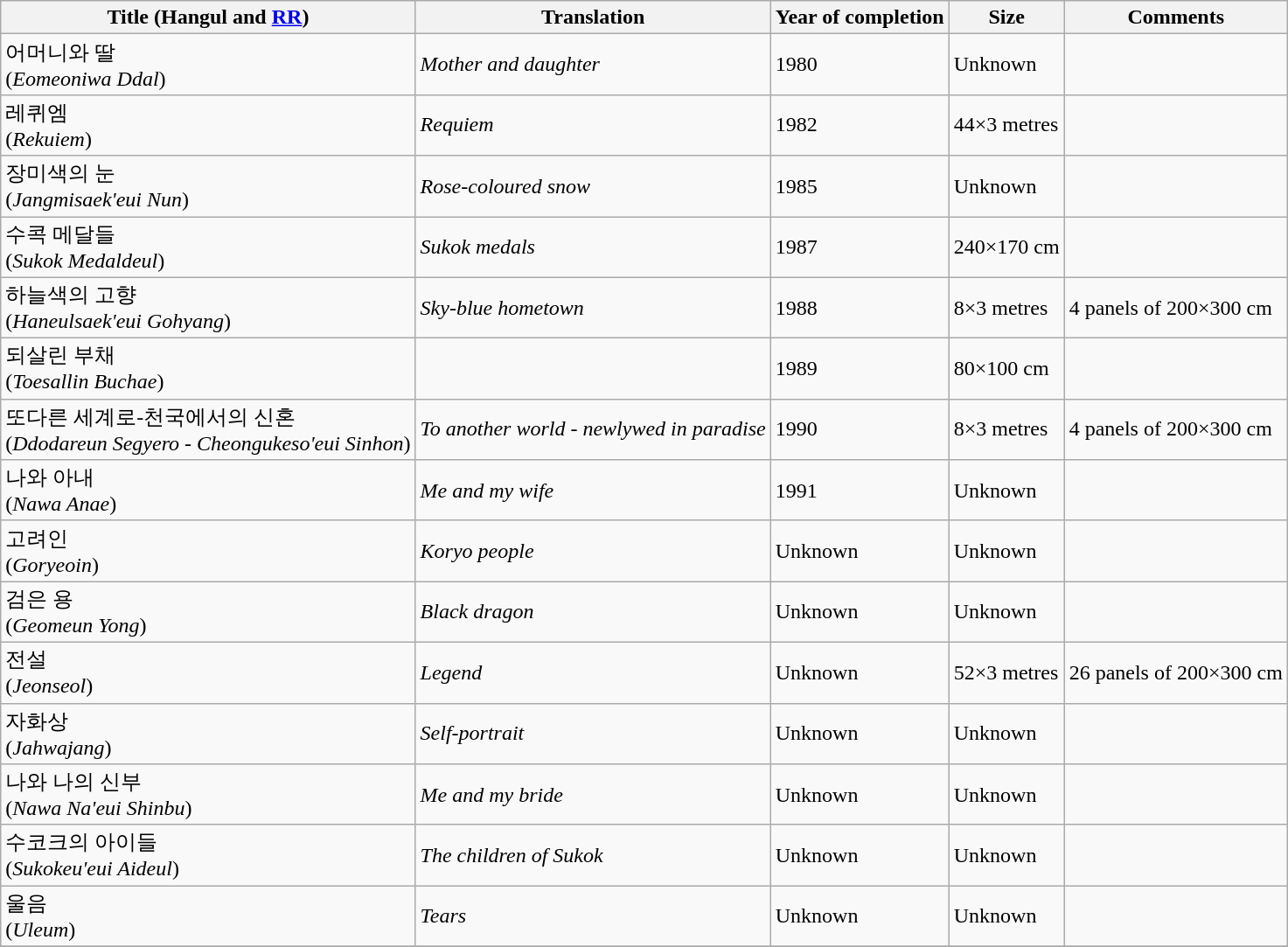<table class="wikitable">
<tr>
<th>Title (Hangul and <a href='#'>RR</a>)</th>
<th>Translation</th>
<th>Year of completion</th>
<th>Size</th>
<th>Comments</th>
</tr>
<tr>
<td>어머니와 딸<br>(<em>Eomeoniwa Ddal</em>)</td>
<td><em>Mother and daughter</em></td>
<td>1980</td>
<td>Unknown</td>
<td></td>
</tr>
<tr>
<td>레퀴엠<br>(<em>Rekuiem</em>)</td>
<td><em>Requiem</em></td>
<td>1982</td>
<td>44×3 metres</td>
<td></td>
</tr>
<tr>
<td>장미색의 눈<br>(<em>Jangmisaek'eui Nun</em>)</td>
<td><em>Rose-coloured snow</em></td>
<td>1985</td>
<td>Unknown</td>
<td></td>
</tr>
<tr>
<td>수콕 메달들<br>(<em>Sukok Medaldeul</em>)</td>
<td><em>Sukok medals</em></td>
<td>1987</td>
<td>240×170 cm</td>
<td></td>
</tr>
<tr>
<td>하늘색의 고향<br>(<em>Haneulsaek'eui Gohyang</em>)</td>
<td><em>Sky-blue hometown</em></td>
<td>1988</td>
<td>8×3 metres</td>
<td>4 panels of 200×300 cm</td>
</tr>
<tr>
<td>되살린 부채<br>(<em>Toesallin Buchae</em>)</td>
<td></td>
<td>1989</td>
<td>80×100 cm</td>
<td></td>
</tr>
<tr>
<td>또다른 세계로-천국에서의 신혼<br>(<em>Ddodareun Segyero - Cheongukeso'eui Sinhon</em>)</td>
<td><em>To another world - newlywed in paradise</em></td>
<td>1990</td>
<td>8×3 metres</td>
<td>4 panels of 200×300 cm</td>
</tr>
<tr>
<td>나와 아내<br>(<em>Nawa Anae</em>)</td>
<td><em>Me and my wife</em></td>
<td>1991</td>
<td>Unknown</td>
<td></td>
</tr>
<tr>
<td>고려인<br>(<em>Goryeoin</em>)</td>
<td><em>Koryo people</em></td>
<td>Unknown</td>
<td>Unknown</td>
<td></td>
</tr>
<tr>
<td>검은 용<br>(<em>Geomeun Yong</em>)</td>
<td><em>Black dragon</em></td>
<td>Unknown</td>
<td>Unknown</td>
<td></td>
</tr>
<tr>
<td>전설<br>(<em>Jeonseol</em>)</td>
<td><em>Legend</em></td>
<td>Unknown</td>
<td>52×3 metres</td>
<td>26 panels of 200×300 cm</td>
</tr>
<tr>
<td>자화상<br>(<em>Jahwajang</em>)</td>
<td><em>Self-portrait</em></td>
<td>Unknown</td>
<td>Unknown</td>
<td></td>
</tr>
<tr>
<td>나와 나의 신부<br>(<em>Nawa Na'eui Shinbu</em>)</td>
<td><em>Me and my bride</em></td>
<td>Unknown</td>
<td>Unknown</td>
<td></td>
</tr>
<tr>
<td>수코크의 아이들<br>(<em>Sukokeu'eui Aideul</em>)</td>
<td><em>The children of Sukok</em></td>
<td>Unknown</td>
<td>Unknown</td>
<td></td>
</tr>
<tr>
<td>울음<br>(<em>Uleum</em>)</td>
<td><em>Tears</em></td>
<td>Unknown</td>
<td>Unknown</td>
<td></td>
</tr>
<tr>
</tr>
</table>
